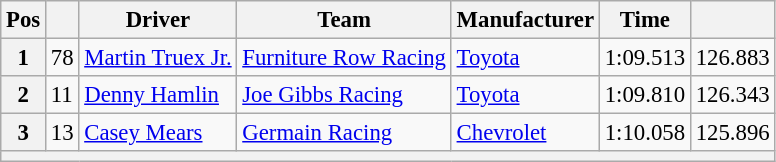<table class="wikitable" style="font-size:95%">
<tr>
<th>Pos</th>
<th></th>
<th>Driver</th>
<th>Team</th>
<th>Manufacturer</th>
<th>Time</th>
<th></th>
</tr>
<tr>
<th>1</th>
<td>78</td>
<td><a href='#'>Martin Truex Jr.</a></td>
<td><a href='#'>Furniture Row Racing</a></td>
<td><a href='#'>Toyota</a></td>
<td>1:09.513</td>
<td>126.883</td>
</tr>
<tr>
<th>2</th>
<td>11</td>
<td><a href='#'>Denny Hamlin</a></td>
<td><a href='#'>Joe Gibbs Racing</a></td>
<td><a href='#'>Toyota</a></td>
<td>1:09.810</td>
<td>126.343</td>
</tr>
<tr>
<th>3</th>
<td>13</td>
<td><a href='#'>Casey Mears</a></td>
<td><a href='#'>Germain Racing</a></td>
<td><a href='#'>Chevrolet</a></td>
<td>1:10.058</td>
<td>125.896</td>
</tr>
<tr>
<th colspan="7"></th>
</tr>
</table>
